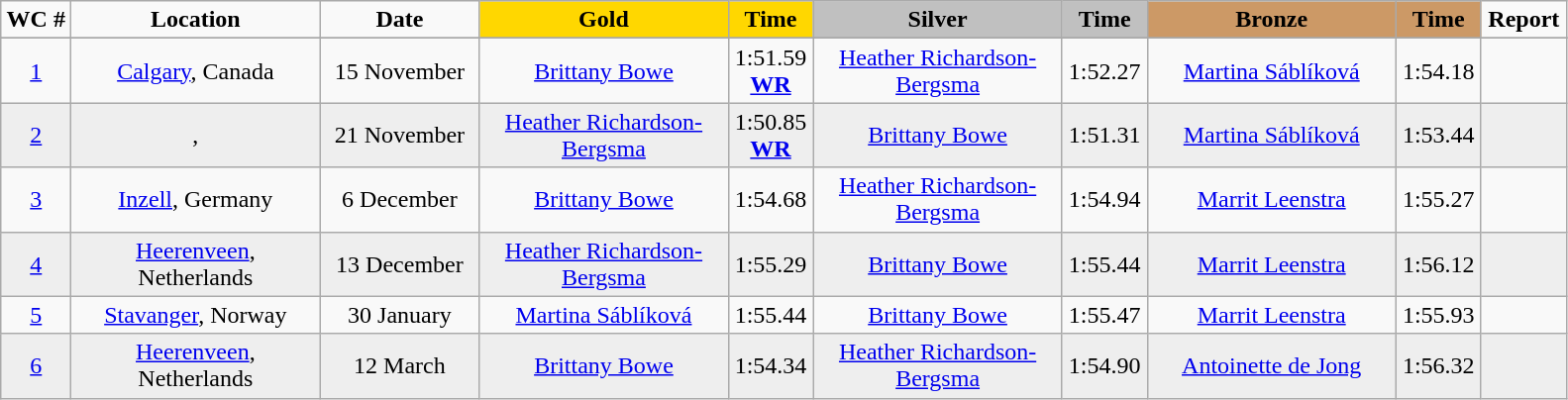<table class="wikitable">
<tr>
<td width="40" align="center"><strong>WC #</strong></td>
<td width="160" align="center"><strong>Location</strong></td>
<td width="100" align="center"><strong>Date</strong></td>
<td width="160" bgcolor="gold" align="center"><strong>Gold</strong></td>
<td width="50" bgcolor="gold" align="center"><strong>Time</strong></td>
<td width="160" bgcolor="silver" align="center"><strong>Silver</strong></td>
<td width="50" bgcolor="silver" align="center"><strong>Time</strong></td>
<td width="160" bgcolor="#CC9966" align="center"><strong>Bronze</strong></td>
<td width="50" bgcolor="#CC9966" align="center"><strong>Time</strong></td>
<td width="50" align="center"><strong>Report</strong></td>
</tr>
<tr bgcolor="#cccccc">
</tr>
<tr>
<td align="center"><a href='#'>1</a></td>
<td align="center"><a href='#'>Calgary</a>, Canada</td>
<td align="center">15 November</td>
<td align="center"><a href='#'>Brittany Bowe</a><br><small></small></td>
<td align="center">1:51.59<br><strong><a href='#'>WR</a></strong></td>
<td align="center"><a href='#'>Heather Richardson-Bergsma</a><br><small></small></td>
<td align="center">1:52.27</td>
<td align="center"><a href='#'>Martina Sáblíková</a><br><small></small></td>
<td align="center">1:54.18</td>
<td align="center"></td>
</tr>
<tr bgcolor="#eeeeee">
<td align="center"><a href='#'>2</a></td>
<td align="center">, </td>
<td align="center">21 November</td>
<td align="center"><a href='#'>Heather Richardson-Bergsma</a><br><small></small></td>
<td align="center">1:50.85<br><strong><a href='#'>WR</a></strong></td>
<td align="center"><a href='#'>Brittany Bowe</a><br><small></small></td>
<td align="center">1:51.31</td>
<td align="center"><a href='#'>Martina Sáblíková</a><br><small></small></td>
<td align="center">1:53.44</td>
<td align="center"></td>
</tr>
<tr>
<td align="center"><a href='#'>3</a></td>
<td align="center"><a href='#'>Inzell</a>, Germany</td>
<td align="center">6 December</td>
<td align="center"><a href='#'>Brittany Bowe</a><br><small></small></td>
<td align="center">1:54.68</td>
<td align="center"><a href='#'>Heather Richardson-Bergsma</a><br><small></small></td>
<td align="center">1:54.94</td>
<td align="center"><a href='#'>Marrit Leenstra</a><br><small></small></td>
<td align="center">1:55.27</td>
<td align="center"></td>
</tr>
<tr bgcolor="#eeeeee">
<td align="center"><a href='#'>4</a></td>
<td align="center"><a href='#'>Heerenveen</a>, Netherlands</td>
<td align="center">13 December</td>
<td align="center"><a href='#'>Heather Richardson-Bergsma</a><br><small></small></td>
<td align="center">1:55.29</td>
<td align="center"><a href='#'>Brittany Bowe</a><br><small></small></td>
<td align="center">1:55.44</td>
<td align="center"><a href='#'>Marrit Leenstra</a><br><small></small></td>
<td align="center">1:56.12</td>
<td align="center"></td>
</tr>
<tr>
<td align="center"><a href='#'>5</a></td>
<td align="center"><a href='#'>Stavanger</a>, Norway</td>
<td align="center">30 January</td>
<td align="center"><a href='#'>Martina Sáblíková</a><br><small></small></td>
<td align="center">1:55.44</td>
<td align="center"><a href='#'>Brittany Bowe</a><br><small></small></td>
<td align="center">1:55.47</td>
<td align="center"><a href='#'>Marrit Leenstra</a><br><small></small></td>
<td align="center">1:55.93</td>
<td align="center"></td>
</tr>
<tr bgcolor="#eeeeee">
<td align="center"><a href='#'>6</a></td>
<td align="center"><a href='#'>Heerenveen</a>, Netherlands</td>
<td align="center">12 March</td>
<td align="center"><a href='#'>Brittany Bowe</a><br><small></small></td>
<td align="center">1:54.34</td>
<td align="center"><a href='#'>Heather Richardson-Bergsma</a><br><small></small></td>
<td align="center">1:54.90</td>
<td align="center"><a href='#'>Antoinette de Jong</a><br><small></small></td>
<td align="center">1:56.32</td>
<td align="center"></td>
</tr>
</table>
